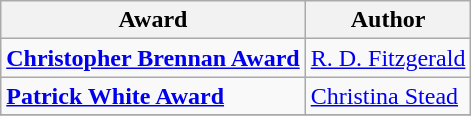<table class="wikitable">
<tr>
<th>Award</th>
<th>Author</th>
</tr>
<tr>
<td><strong><a href='#'>Christopher Brennan Award</a></strong></td>
<td><a href='#'>R. D. Fitzgerald</a></td>
</tr>
<tr>
<td><strong><a href='#'>Patrick White Award</a></strong></td>
<td><a href='#'>Christina Stead</a></td>
</tr>
<tr>
</tr>
</table>
